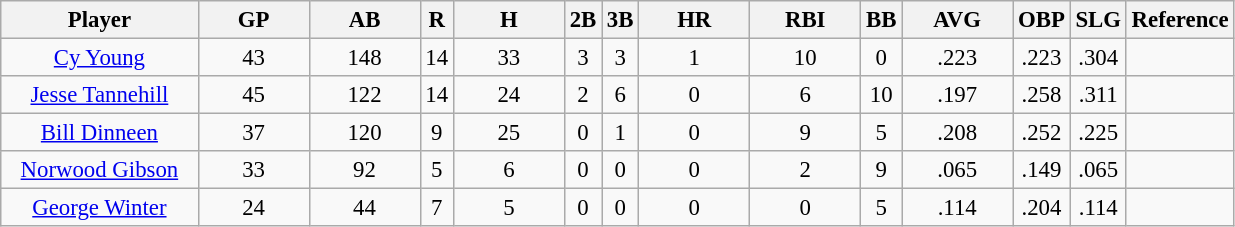<table class="wikitable sortable" style="text-align:center; font-size: 95%;">
<tr>
<th bgcolor="#DDDDFF" width="16%">Player</th>
<th bgcolor="#DDDDFF" width="9%">GP</th>
<th bgcolor="#DDDDFF" width="9%">AB</th>
<th>R</th>
<th bgcolor="#DDDDFF" width="9%">H</th>
<th>2B</th>
<th>3B</th>
<th bgcolor="#DDDDFF" width="9%">HR</th>
<th bgcolor="#DDDDFF" width="9%">RBI</th>
<th>BB</th>
<th bgcolor="#DDDDFF" width="9%">AVG</th>
<th>OBP</th>
<th>SLG</th>
<th>Reference</th>
</tr>
<tr>
<td><a href='#'>Cy Young</a></td>
<td>43</td>
<td>148</td>
<td>14</td>
<td>33</td>
<td>3</td>
<td>3</td>
<td>1</td>
<td>10</td>
<td>0</td>
<td>.223</td>
<td>.223</td>
<td>.304</td>
<td></td>
</tr>
<tr>
<td><a href='#'>Jesse Tannehill</a></td>
<td>45</td>
<td>122</td>
<td>14</td>
<td>24</td>
<td>2</td>
<td>6</td>
<td>0</td>
<td>6</td>
<td>10</td>
<td>.197</td>
<td>.258</td>
<td>.311</td>
<td></td>
</tr>
<tr>
<td><a href='#'>Bill Dinneen</a></td>
<td>37</td>
<td>120</td>
<td>9</td>
<td>25</td>
<td>0</td>
<td>1</td>
<td>0</td>
<td>9</td>
<td>5</td>
<td>.208</td>
<td>.252</td>
<td>.225</td>
<td></td>
</tr>
<tr>
<td><a href='#'>Norwood Gibson</a></td>
<td>33</td>
<td>92</td>
<td>5</td>
<td>6</td>
<td>0</td>
<td>0</td>
<td>0</td>
<td>2</td>
<td>9</td>
<td>.065</td>
<td>.149</td>
<td>.065</td>
<td></td>
</tr>
<tr>
<td><a href='#'>George Winter</a></td>
<td>24</td>
<td>44</td>
<td>7</td>
<td>5</td>
<td>0</td>
<td>0</td>
<td>0</td>
<td>0</td>
<td>5</td>
<td>.114</td>
<td>.204</td>
<td>.114</td>
<td></td>
</tr>
</table>
